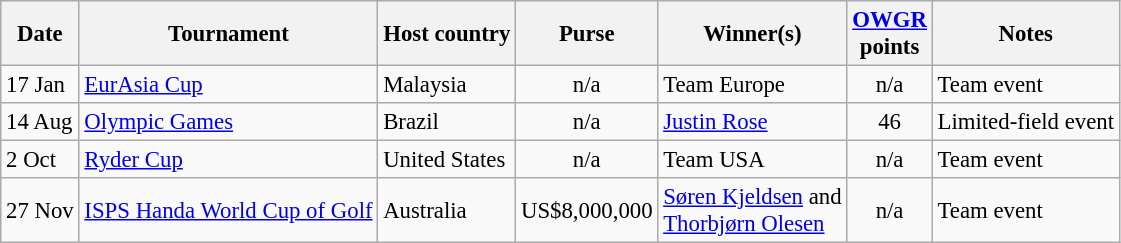<table class="wikitable" style="font-size:95%">
<tr>
<th>Date</th>
<th>Tournament</th>
<th>Host country</th>
<th>Purse</th>
<th>Winner(s)</th>
<th><a href='#'>OWGR</a><br>points</th>
<th>Notes</th>
</tr>
<tr>
<td>17 Jan</td>
<td><a href='#'>EurAsia Cup</a></td>
<td>Malaysia</td>
<td align=center>n/a</td>
<td> Team Europe</td>
<td align=center>n/a</td>
<td>Team event</td>
</tr>
<tr>
<td>14 Aug</td>
<td><a href='#'>Olympic Games</a></td>
<td>Brazil</td>
<td align=center>n/a</td>
<td> <a href='#'>Justin Rose</a></td>
<td align=center>46</td>
<td>Limited-field event</td>
</tr>
<tr>
<td>2 Oct</td>
<td><a href='#'>Ryder Cup</a></td>
<td>United States</td>
<td align=center>n/a</td>
<td> Team USA</td>
<td align=center>n/a</td>
<td>Team event</td>
</tr>
<tr>
<td>27 Nov</td>
<td><a href='#'>ISPS Handa World Cup of Golf</a></td>
<td>Australia</td>
<td align=right>US$8,000,000</td>
<td> <a href='#'>Søren Kjeldsen</a> and<br> <a href='#'>Thorbjørn Olesen</a></td>
<td align=center>n/a</td>
<td>Team event</td>
</tr>
</table>
